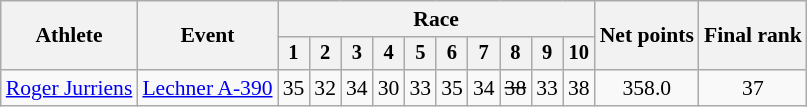<table class="wikitable" style="font-size:90%">
<tr>
<th rowspan="2">Athlete</th>
<th rowspan="2">Event</th>
<th colspan=10>Race</th>
<th rowspan=2>Net points</th>
<th rowspan=2>Final rank</th>
</tr>
<tr style="font-size:95%">
<th>1</th>
<th>2</th>
<th>3</th>
<th>4</th>
<th>5</th>
<th>6</th>
<th>7</th>
<th>8</th>
<th>9</th>
<th>10</th>
</tr>
<tr align=center>
<td align=left><a href='#'>Roger Jurriens</a></td>
<td align=left><a href='#'>Lechner A-390</a></td>
<td>35</td>
<td>32</td>
<td>34</td>
<td>30</td>
<td>33</td>
<td>35</td>
<td>34</td>
<td><s>38</s></td>
<td>33</td>
<td>38</td>
<td>358.0</td>
<td>37</td>
</tr>
</table>
